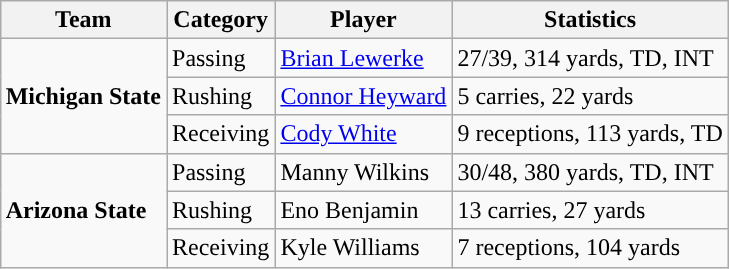<table class="wikitable" style="float: right;">
<tr>
<th>Team</th>
<th>Category</th>
<th>Player</th>
<th>Statistics</th>
</tr>
<tr>
<td rowspan=3><strong>Michigan State</strong></td>
<td>Passing</td>
<td><a href='#'>Brian Lewerke</a></td>
<td>27/39, 314 yards, TD, INT</td>
</tr>
<tr>
<td>Rushing</td>
<td><a href='#'>Connor Heyward</a></td>
<td>5 carries, 22 yards</td>
</tr>
<tr>
<td>Receiving</td>
<td><a href='#'>Cody White</a></td>
<td>9 receptions, 113 yards, TD</td>
</tr>
<tr>
<td rowspan=3><strong>Arizona State</strong></td>
<td>Passing</td>
<td>Manny Wilkins</td>
<td>30/48, 380 yards, TD, INT</td>
</tr>
<tr>
<td>Rushing</td>
<td>Eno Benjamin</td>
<td>13 carries, 27 yards</td>
</tr>
<tr>
<td>Receiving</td>
<td>Kyle Williams</td>
<td>7 receptions, 104 yards</td>
</tr>
</table>
